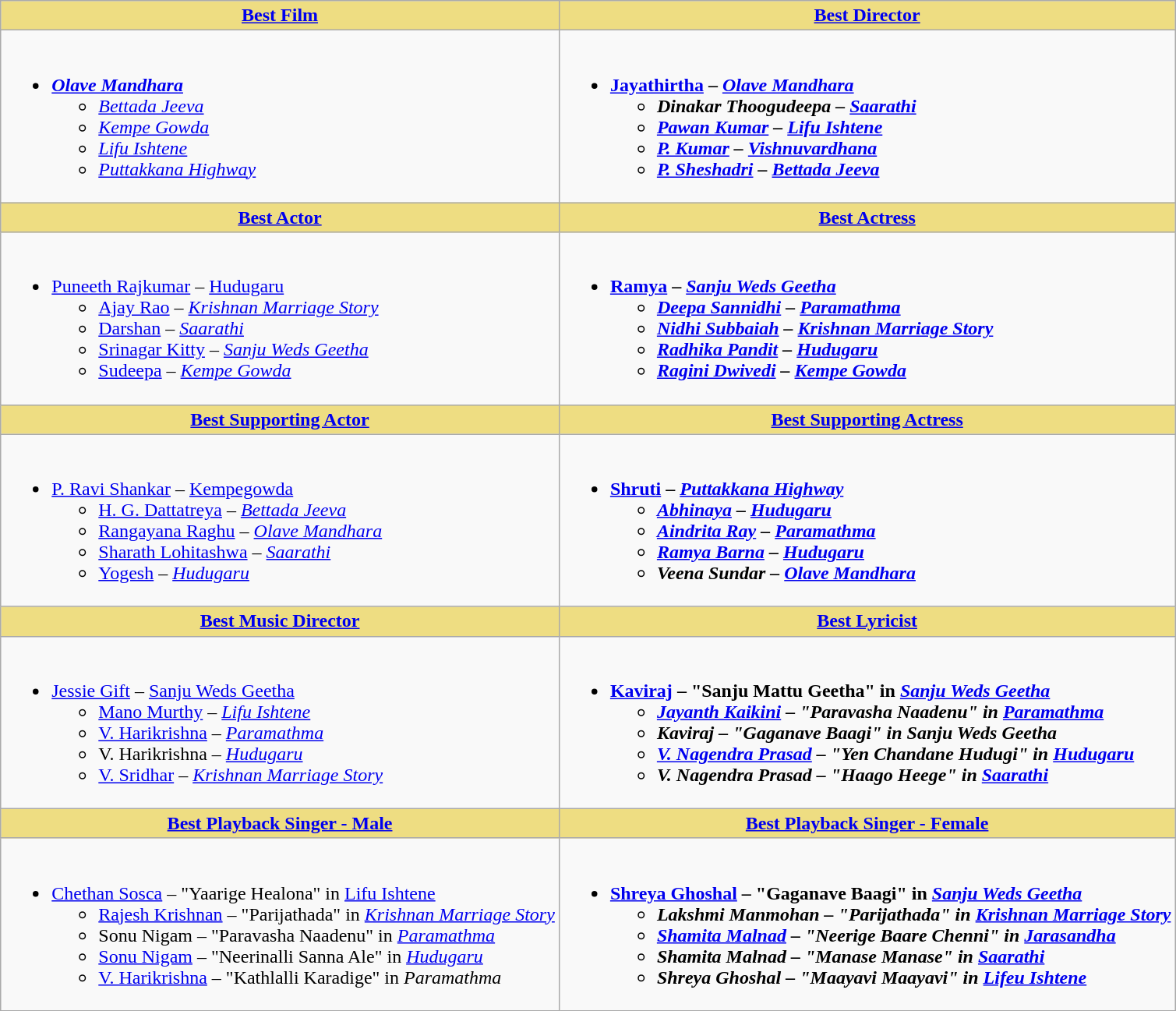<table class="wikitable" |>
<tr>
<th style="background:#EEDD82;" !align="center"><a href='#'>Best Film</a></th>
<th style="background:#EEDD82;" !align="center"><a href='#'>Best Director</a></th>
</tr>
<tr>
<td valign="top"><br><ul><li><strong><em><a href='#'>Olave Mandhara</a></em></strong><ul><li><em><a href='#'>Bettada Jeeva</a></em></li><li><em><a href='#'>Kempe Gowda</a></em></li><li><em><a href='#'>Lifu Ishtene</a></em></li><li><em><a href='#'>Puttakkana Highway</a></em></li></ul></li></ul></td>
<td valign="top"><br><ul><li><strong><a href='#'>Jayathirtha</a> – <em><a href='#'>Olave Mandhara</a><strong><em><ul><li>Dinakar Thoogudeepa – </em><a href='#'>Saarathi</a><em></li><li><a href='#'>Pawan Kumar</a> – </em><a href='#'>Lifu Ishtene</a><em></li><li><a href='#'>P. Kumar</a> – </em><a href='#'>Vishnuvardhana</a><em></li><li><a href='#'>P. Sheshadri</a> – </em><a href='#'>Bettada Jeeva</a><em></li></ul></li></ul></td>
</tr>
<tr>
<th style="background:#EEDD82;" !align="center"><a href='#'>Best Actor</a></th>
<th style="background:#EEDD82;" !align="center"><a href='#'>Best Actress</a></th>
</tr>
<tr>
<td><br><ul><li></strong><a href='#'>Puneeth Rajkumar</a> – </em><a href='#'>Hudugaru</a></em></strong><ul><li><a href='#'>Ajay Rao</a> – <em><a href='#'>Krishnan Marriage Story</a></em></li><li><a href='#'>Darshan</a> – <em><a href='#'>Saarathi</a></em></li><li><a href='#'>Srinagar Kitty</a> – <em><a href='#'>Sanju Weds Geetha</a></em></li><li><a href='#'>Sudeepa</a> – <em><a href='#'>Kempe Gowda</a></em></li></ul></li></ul></td>
<td><br><ul><li><strong><a href='#'>Ramya</a> – <em><a href='#'>Sanju Weds Geetha</a><strong><em><ul><li><a href='#'>Deepa Sannidhi</a> – </em><a href='#'>Paramathma</a><em></li><li><a href='#'>Nidhi Subbaiah</a> – </em><a href='#'>Krishnan Marriage Story</a><em></li><li><a href='#'>Radhika Pandit</a> – </em><a href='#'>Hudugaru</a><em></li><li><a href='#'>Ragini Dwivedi</a> – </em><a href='#'>Kempe Gowda</a><em></li></ul></li></ul></td>
</tr>
<tr>
<th style="background:#EEDD82;" !align="center"><a href='#'>Best Supporting Actor</a></th>
<th style="background:#EEDD82;" !align="center"><a href='#'>Best Supporting Actress</a></th>
</tr>
<tr>
<td><br><ul><li></strong><a href='#'>P. Ravi Shankar</a> – </em><a href='#'>Kempegowda</a></em></strong><ul><li><a href='#'>H. G. Dattatreya</a> – <em><a href='#'>Bettada Jeeva</a></em></li><li><a href='#'>Rangayana Raghu</a> – <em><a href='#'>Olave Mandhara</a></em></li><li><a href='#'>Sharath Lohitashwa</a> – <em><a href='#'>Saarathi</a></em></li><li><a href='#'>Yogesh</a> – <em><a href='#'>Hudugaru</a></em></li></ul></li></ul></td>
<td><br><ul><li><strong><a href='#'>Shruti</a> – <em><a href='#'>Puttakkana Highway</a><strong><em><ul><li><a href='#'>Abhinaya</a> – </em><a href='#'>Hudugaru</a><em></li><li><a href='#'>Aindrita Ray</a> – </em><a href='#'>Paramathma</a><em></li><li><a href='#'>Ramya Barna</a> – </em><a href='#'>Hudugaru</a><em></li><li>Veena Sundar – </em><a href='#'>Olave Mandhara</a><em></li></ul></li></ul></td>
</tr>
<tr>
<th style="background:#EEDD82;" !align="center"><a href='#'>Best Music Director</a></th>
<th style="background:#EEDD82;" !align="center"><a href='#'>Best Lyricist</a></th>
</tr>
<tr>
<td><br><ul><li></strong><a href='#'>Jessie Gift</a> – </em><a href='#'>Sanju Weds Geetha</a></em></strong><ul><li><a href='#'>Mano Murthy</a> – <em><a href='#'>Lifu Ishtene</a></em></li><li><a href='#'>V. Harikrishna</a> – <em><a href='#'>Paramathma</a></em></li><li>V. Harikrishna – <em><a href='#'>Hudugaru</a></em></li><li><a href='#'>V. Sridhar</a> – <em><a href='#'>Krishnan Marriage Story</a></em></li></ul></li></ul></td>
<td><br><ul><li><strong><a href='#'>Kaviraj</a> – "Sanju Mattu Geetha" in <em><a href='#'>Sanju Weds Geetha</a><strong><em><ul><li><a href='#'>Jayanth Kaikini</a> – "Paravasha Naadenu" in </em><a href='#'>Paramathma</a><em></li><li>Kaviraj – "Gaganave Baagi" in </em>Sanju Weds Geetha<em></li><li><a href='#'>V. Nagendra Prasad</a> – "Yen Chandane Hudugi" in </em><a href='#'>Hudugaru</a><em></li><li>V. Nagendra Prasad – "Haago Heege" in </em><a href='#'>Saarathi</a><em></li></ul></li></ul></td>
</tr>
<tr>
<th style="background:#EEDD82;" !align="center"><a href='#'>Best Playback Singer - Male</a></th>
<th style="background:#EEDD82;" !align="center"><a href='#'>Best Playback Singer - Female</a></th>
</tr>
<tr>
<td><br><ul><li></strong><a href='#'>Chethan Sosca</a> – "Yaarige Healona" in </em><a href='#'>Lifu Ishtene</a></em></strong><ul><li><a href='#'>Rajesh Krishnan</a> – "Parijathada" in <em><a href='#'>Krishnan Marriage Story</a></em></li><li>Sonu Nigam – "Paravasha Naadenu" in <em><a href='#'>Paramathma</a></em></li><li><a href='#'>Sonu Nigam</a> – "Neerinalli Sanna Ale" in <em><a href='#'>Hudugaru</a></em></li><li><a href='#'>V. Harikrishna</a> – "Kathlalli Karadige" in <em>Paramathma</em></li></ul></li></ul></td>
<td><br><ul><li><strong><a href='#'>Shreya Ghoshal</a> – "Gaganave Baagi" in <em><a href='#'>Sanju Weds Geetha</a><strong><em><ul><li>Lakshmi Manmohan – "Parijathada" in </em><a href='#'>Krishnan Marriage Story</a><em></li><li><a href='#'>Shamita Malnad</a> – "Neerige Baare Chenni" in </em><a href='#'>Jarasandha</a><em></li><li>Shamita Malnad – "Manase Manase" in </em><a href='#'>Saarathi</a><em></li><li>Shreya Ghoshal – "Maayavi Maayavi" in </em><a href='#'>Lifeu Ishtene</a><em></li></ul></li></ul></td>
</tr>
</table>
